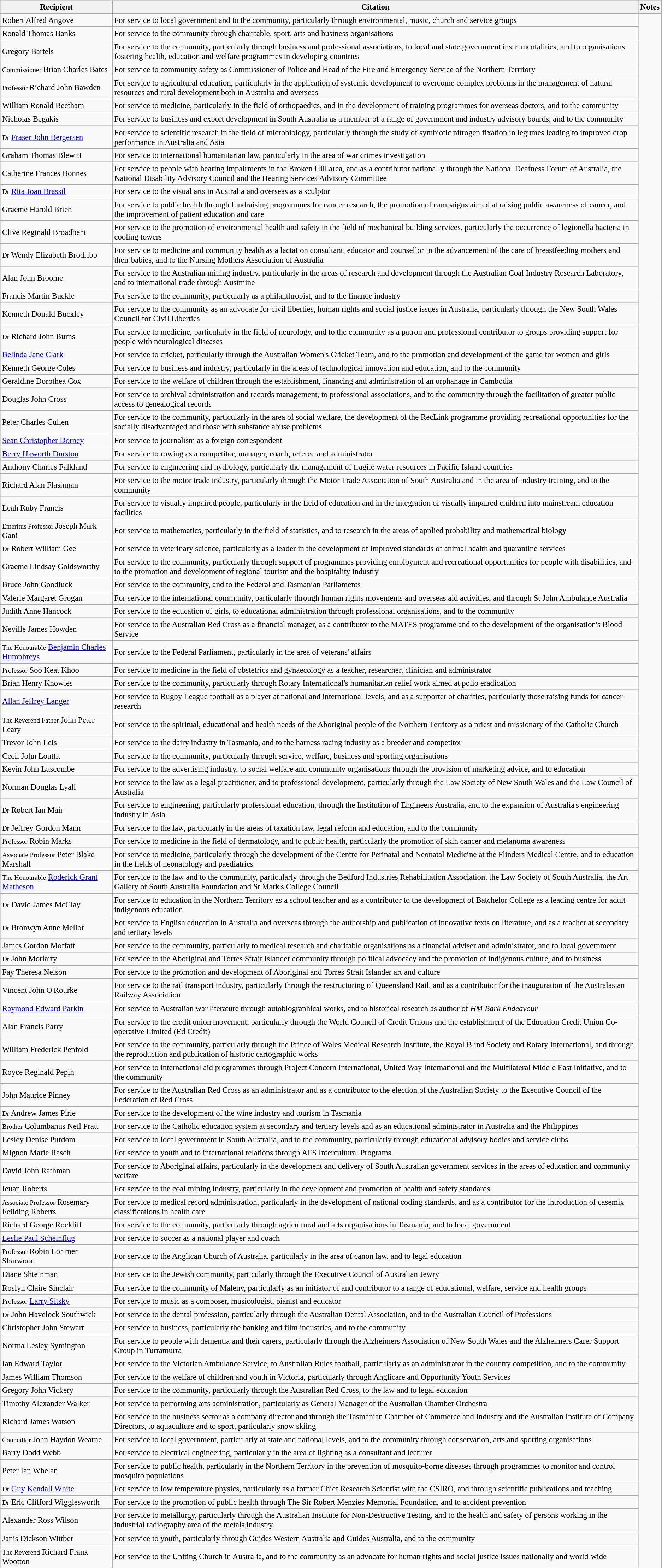<table class="wikitable" style="font-size:95%;">
<tr>
<th>Recipient</th>
<th>Citation</th>
<th>Notes</th>
</tr>
<tr>
<td>Robert Alfred Angove</td>
<td>For service to local government and to the community, particularly through environmental, music, church and service groups</td>
<td rowspan=89></td>
</tr>
<tr>
<td>Ronald Thomas Banks</td>
<td>For service to the community through charitable, sport, arts and business organisations</td>
</tr>
<tr>
<td>Gregory Bartels</td>
<td>For service to the community, particularly through business and professional associations, to local and state government instrumentalities, and to organisations fostering health, education and welfare programmes in developing countries</td>
</tr>
<tr>
<td><small>Commissioner</small> Brian Charles Bates</td>
<td>For service to community safety as Commissioner of Police and Head of the Fire and Emergency Service of the Northern Territory</td>
</tr>
<tr>
<td><small>Professor</small> Richard John Bawden</td>
<td>For service to agricultural education, particularly in the application of systemic development to overcome complex problems in the management of natural resources and rural development both in Australia and overseas</td>
</tr>
<tr>
<td>William Ronald Beetham</td>
<td>For service to medicine, particularly in the field of orthopaedics, and in the development of training programmes for overseas doctors, and to the community</td>
</tr>
<tr>
<td>Nicholas Begakis</td>
<td>For service to business and export development in South Australia as a member of a range of government and industry advisory boards, and to the community</td>
</tr>
<tr>
<td><small>Dr</small> <a href='#'>Fraser John Bergersen</a></td>
<td>For service to scientific research in the field of microbiology, particularly through the study of symbiotic nitrogen fixation in legumes leading to improved crop performance in Australia and Asia</td>
</tr>
<tr>
<td>Graham Thomas Blewitt</td>
<td>For service to international humanitarian law, particularly in the area of war crimes investigation</td>
</tr>
<tr>
<td>Catherine Frances Bonnes</td>
<td>For service to people with hearing impairments in the Broken Hill area, and as a contributor nationally through the National Deafness Forum of Australia, the National Disability Advisory Council and the Hearing Services Advisory Committee</td>
</tr>
<tr>
<td><small>Dr</small> <a href='#'>Rita Joan Brassil</a></td>
<td>For service to the visual arts in Australia and overseas as a sculptor</td>
</tr>
<tr>
<td>Graeme Harold Brien</td>
<td>For service to public health through fundraising programmes for cancer research, the promotion of campaigns aimed at raising public awareness of cancer, and the improvement of patient education and care</td>
</tr>
<tr>
<td>Clive Reginald Broadbent</td>
<td>For service to the promotion of environmental health and safety in the field of mechanical building services, particularly the occurrence of legionella bacteria in cooling towers</td>
</tr>
<tr>
<td><small>Dr</small> Wendy Elizabeth Brodribb</td>
<td>For service to medicine and community health as a lactation consultant, educator and counsellor in the advancement of the care of breastfeeding mothers and their babies, and to the Nursing Mothers Association of Australia</td>
</tr>
<tr>
<td>Alan John Broome</td>
<td>For service to the Australian mining industry, particularly in the areas of research and development through the Australian Coal Industry Research Laboratory, and to international trade through Austmine</td>
</tr>
<tr>
<td>Francis Martin Buckle</td>
<td>For service to the community, particularly as a philanthropist, and to the finance industry</td>
</tr>
<tr>
<td>Kenneth Donald Buckley</td>
<td>For service to the community as an advocate for civil liberties, human rights and social justice issues in Australia, particularly through the New South Wales Council for Civil Liberties</td>
</tr>
<tr>
<td><small>Dr</small> Richard John Burns</td>
<td>For service to medicine, particularly in the field of neurology, and to the community as a patron and professional contributor to groups providing support for people with neurological diseases</td>
</tr>
<tr>
<td><a href='#'>Belinda Jane Clark</a></td>
<td>For service to cricket, particularly through the Australian Women's Cricket Team, and to the promotion and development of the game for women and girls</td>
</tr>
<tr>
<td>Kenneth George Coles</td>
<td>For service to business and industry, particularly in the areas of technological innovation and education, and to the community</td>
</tr>
<tr>
<td>Geraldine Dorothea Cox</td>
<td>For service to the welfare of children through the establishment, financing and administration of an orphanage in Cambodia</td>
</tr>
<tr>
<td>Douglas John Cross</td>
<td>For service to archival administration and records management, to professional associations, and to the community through the facilitation of greater public access to genealogical records</td>
</tr>
<tr>
<td>Peter Charles Cullen</td>
<td>For service to the community, particularly in the area of social welfare, the development of the RecLink programme providing recreational opportunities for the socially disadvantaged and those with substance abuse problems</td>
</tr>
<tr>
<td><a href='#'>Sean Christopher Dorney</a></td>
<td>For service to journalism as a foreign correspondent</td>
</tr>
<tr>
<td><a href='#'>Berry Haworth Durston</a></td>
<td>For service to rowing as a competitor, manager, coach, referee and administrator</td>
</tr>
<tr>
<td>Anthony Charles Falkland</td>
<td>For service to engineering and hydrology, particularly the management of fragile water resources in Pacific Island countries</td>
</tr>
<tr>
<td>Richard Alan Flashman</td>
<td>For service to the motor trade industry, particularly through the Motor Trade Association of South Australia and in the area of industry training, and to the community</td>
</tr>
<tr>
<td>Leah Ruby Francis</td>
<td>For service to visually impaired people, particularly in the field of education and in the integration of visually impaired children into mainstream education facilities</td>
</tr>
<tr>
<td><small>Emeritus Professor</small> Joseph Mark Gani</td>
<td>For service to mathematics, particularly in the field of statistics, and to research in the areas of applied probability and mathematical biology</td>
</tr>
<tr>
<td><small>Dr</small> Robert William Gee</td>
<td>For service to veterinary science, particularly as a leader in the development of improved standards of animal health and quarantine services</td>
</tr>
<tr>
<td>Graeme Lindsay Goldsworthy</td>
<td>For service to the community, particularly through support of programmes providing employment and recreational opportunities for people with disabilities, and to the promotion and development of regional tourism and the hospitality industry</td>
</tr>
<tr>
<td>Bruce John Goodluck</td>
<td>For service to the community, and to the Federal and Tasmanian Parliaments</td>
</tr>
<tr>
<td>Valerie Margaret Grogan</td>
<td>For service to the international community, particularly through human rights movements and overseas aid activities, and through St John Ambulance Australia</td>
</tr>
<tr>
<td>Judith Anne Hancock</td>
<td>For service to the education of girls, to educational administration through professional organisations, and to the community</td>
</tr>
<tr>
<td>Neville James Howden</td>
<td>For service to the Australian Red Cross as a financial manager, as a contributor to the MATES programme and to the development of the organisation's Blood Service</td>
</tr>
<tr>
<td><small>The Honourable</small> <a href='#'>Benjamin Charles Humphreys</a></td>
<td>For service to the Federal Parliament, particularly in the area of veterans' affairs</td>
</tr>
<tr>
<td><small>Professor</small> Soo Keat Khoo</td>
<td>For service to medicine in the field of obstetrics and gynaecology as a teacher, researcher, clinician and administrator</td>
</tr>
<tr>
<td>Brian Henry Knowles</td>
<td>For service to the community, particularly through Rotary International's humanitarian relief work aimed at polio eradication</td>
</tr>
<tr>
<td><a href='#'>Allan Jeffrey Langer</a></td>
<td>For service to Rugby League football as a player at national and international levels, and as a supporter of charities, particularly those raising funds for cancer research</td>
</tr>
<tr>
<td><small>The Reverend Father</small> John Peter Leary</td>
<td>For service to the spiritual, educational and health needs of the Aboriginal people of the Northern Territory as a priest and missionary of the Catholic Church</td>
</tr>
<tr>
<td>Trevor John Leis</td>
<td>For service to the dairy industry in Tasmania, and to the harness racing industry as a breeder and competitor</td>
</tr>
<tr>
<td>Cecil John Louttit</td>
<td>For service to the community, particularly through service, welfare, business and sporting organisations</td>
</tr>
<tr>
<td>Kevin John Luscombe</td>
<td>For service to the advertising industry, to social welfare and community organisations through the provision of marketing advice, and to education</td>
</tr>
<tr>
<td>Norman Douglas Lyall</td>
<td>For service to the law as a legal practitioner, and to professional development, particularly through the Law Society of New South Wales and the Law Council of Australia</td>
</tr>
<tr>
<td><small>Dr</small> Robert Ian Mair</td>
<td>For service to engineering, particularly professional education, through the Institution of Engineers Australia, and to the expansion of Australia's engineering industry in Asia</td>
</tr>
<tr>
<td><small>Dr</small> Jeffrey Gordon Mann</td>
<td>For service to the law, particularly in the areas of taxation law, legal reform and education, and to the community</td>
</tr>
<tr>
<td><small>Professor</small> Robin Marks</td>
<td>For service to medicine in the field of dermatology, and to public health, particularly the promotion of skin cancer and melanoma awareness</td>
</tr>
<tr>
<td><small>Associate Professor</small> Peter Blake Marshall</td>
<td>For service to medicine, particularly through the development of the Centre for Perinatal and Neonatal Medicine at the Flinders Medical Centre, and to education in the fields of neonatology and paediatrics</td>
</tr>
<tr>
<td><small>The Honourable</small> <a href='#'>Roderick Grant Matheson</a></td>
<td>For service to the law and to the community, particularly through the Bedford Industries Rehabilitation Association, the Law Society of South Australia, the Art Gallery of South Australia Foundation and St Mark's College Council</td>
</tr>
<tr>
<td><small>Dr</small> David James McClay</td>
<td>For service to education in the Northern Territory as a school teacher and as a contributor to the development of Batchelor College as a leading centre for adult indigenous education</td>
</tr>
<tr>
<td><small>Dr</small> Bronwyn Anne Mellor</td>
<td>For service to English education in Australia and overseas through the authorship and publication of innovative texts on literature, and as a teacher at secondary and tertiary levels</td>
</tr>
<tr>
<td>James Gordon Moffatt</td>
<td>For service to the community, particularly to medical research and charitable organisations as a financial adviser and administrator, and to local government</td>
</tr>
<tr>
<td><small>Dr</small> John Moriarty</td>
<td>For service to the Aboriginal and Torres Strait Islander community through political advocacy and the promotion of indigenous culture, and to business</td>
</tr>
<tr>
<td>Fay Theresa Nelson</td>
<td>For service to the promotion and development of Aboriginal and Torres Strait Islander art and culture</td>
</tr>
<tr>
<td>Vincent John O'Rourke</td>
<td>For service to the rail transport industry, particularly through the restructuring of Queensland Rail, and as a contributor for the inauguration of the Australasian Railway Association</td>
</tr>
<tr>
<td><a href='#'>Raymond Edward Parkin</a></td>
<td>For service to Australian war literature through autobiographical works, and to historical research as author of <em>HM Bark Endeavour</em></td>
</tr>
<tr>
<td>Alan Francis Parry</td>
<td>For service to the credit union movement, particularly through the World Council of Credit Unions and the establishment of the Education Credit Union Co-operative Limited (Ed Credit)</td>
</tr>
<tr>
<td>William Frederick Penfold</td>
<td>For service to the community, particularly through the Prince of Wales Medical Research Institute, the Royal Blind Society and Rotary International, and through the reproduction and publication of historic cartographic works</td>
</tr>
<tr>
<td>Royce Reginald Pepin</td>
<td>For service to international aid programmes through Project Concern International, United Way International and the Multilateral Middle East Initiative, and to the community</td>
</tr>
<tr>
<td>John Maurice Pinney</td>
<td>For service to the Australian Red Cross as an administrator and as a contributor to the election of the Australian Society to the Executive Council of the Federation of Red Cross</td>
</tr>
<tr>
<td><small>Dr</small> Andrew James Pirie</td>
<td>For service to the development of the wine industry and tourism in Tasmania</td>
</tr>
<tr>
<td><small>Brother</small> Columbanus Neil Pratt</td>
<td>For service to the Catholic education system at secondary and tertiary levels and as an educational administrator in Australia and the Philippines</td>
</tr>
<tr>
<td>Lesley Denise Purdom</td>
<td>For service to local government in South Australia, and to the community, particularly through educational advisory bodies and service clubs</td>
</tr>
<tr>
<td>Mignon Marie Rasch</td>
<td>For service to youth and to international relations through AFS Intercultural Programs</td>
</tr>
<tr>
<td>David John Rathman</td>
<td>For service to Aboriginal affairs, particularly in the development and delivery of South Australian government services in the areas of education and community welfare</td>
</tr>
<tr>
<td>Ieuan Roberts</td>
<td>For service to the coal mining industry, particularly in the development and promotion of health and safety standards</td>
</tr>
<tr>
<td><small>Associate Professor</small> Rosemary Feilding Roberts</td>
<td>For service to medical record administration, particularly in the development of national coding standards, and as a contributor for the introduction of casemix classifications in health care</td>
</tr>
<tr>
<td>Richard George Rockliff</td>
<td>For service to the community, particularly through agricultural and arts organisations in Tasmania, and to local government</td>
</tr>
<tr>
<td><a href='#'>Leslie Paul Scheinflug</a></td>
<td>For service to soccer as a national player and coach</td>
</tr>
<tr>
<td><small>Professor</small> Robin Lorimer Sharwood</td>
<td>For service to the Anglican Church of Australia, particularly in the area of canon law, and to legal education</td>
</tr>
<tr>
<td>Diane Shteinman</td>
<td>For service to the Jewish community, particularly through the Executive Council of Australian Jewry</td>
</tr>
<tr>
<td>Roslyn Claire Sinclair</td>
<td>For service to the community of Maleny, particularly as an initiator of and contributor to a range of educational, welfare, service and health groups</td>
</tr>
<tr>
<td><small>Professor</small> <a href='#'>Larry Sitsky</a></td>
<td>For service to music as a composer, musicologist, pianist and educator</td>
</tr>
<tr>
<td><small>Dr</small> John Havelock Southwick</td>
<td>For service to the dental profession, particularly through the Australian Dental Association, and to the Australian Council of Professions</td>
</tr>
<tr>
<td>Christopher John Stewart</td>
<td>For service to business, particularly the banking and film industries, and to the community</td>
</tr>
<tr>
<td>Norma Lesley Symington</td>
<td>For service to people with dementia and their carers, particularly through the Alzheimers Association of New South Wales and the Alzheimers Carer Support Group in Turramurra</td>
</tr>
<tr>
<td>Ian Edward Taylor</td>
<td>For service to the Victorian Ambulance Service, to Australian Rules football, particularly as an administrator in the country competition, and to the community</td>
</tr>
<tr>
<td>James William Thomson</td>
<td>For service to the welfare of children and youth in Victoria, particularly through Anglicare and Opportunity Youth Services</td>
</tr>
<tr>
<td>Gregory John Vickery</td>
<td>For service to the community, particularly through the Australian Red Cross, to the law and to legal education</td>
</tr>
<tr>
<td>Timothy Alexander Walker</td>
<td>For service to performing arts administration, particularly as General Manager of the Australian Chamber Orchestra</td>
</tr>
<tr>
<td>Richard James Watson</td>
<td>For service to the business sector as a company director and through the Tasmanian Chamber of Commerce and Industry and the Australian Institute of Company Directors, to aquaculture and to sport, particularly snow skiing</td>
</tr>
<tr>
<td><small>Councillor</small> John Haydon Wearne</td>
<td>For service to local government, particularly at state and national levels, and to the community through conservation, arts and sporting organisations</td>
</tr>
<tr>
<td>Barry Dodd Webb</td>
<td>For service to electrical engineering, particularly in the area of lighting as a consultant and lecturer</td>
</tr>
<tr>
<td>Peter Ian Whelan</td>
<td>For service to public health, particularly in the Northern Territory in the prevention of mosquito-borne diseases through programmes to monitor and control mosquito populations</td>
</tr>
<tr>
<td><small>Dr</small> <a href='#'>Guy Kendall White</a></td>
<td>For service to low temperature physics, particularly as a former Chief Research Scientist with the CSIRO, and through scientific publications and teaching</td>
</tr>
<tr>
<td><small>Dr</small> Eric Clifford Wigglesworth</td>
<td>For service to the promotion of public health through The Sir Robert Menzies Memorial Foundation, and to accident prevention</td>
</tr>
<tr>
<td>Alexander Ross Wilson</td>
<td>For service to metallurgy, particularly through the Australian Institute for Non-Destructive Testing, and to the health and safety of persons working in the industrial radiography area of the metals industry</td>
</tr>
<tr>
<td>Janis Dickson Wittber</td>
<td>For service to youth, particularly through Guides Western Australia and Guides Australia, and to the community</td>
</tr>
<tr>
<td><small>The Reverend</small> Richard Frank Wootton</td>
<td>For service to the Uniting Church in Australia, and to the community as an advocate for human rights and social justice issues nationally and world-wide</td>
</tr>
</table>
